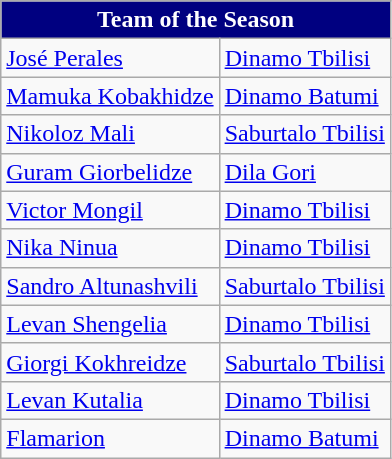<table class="wikitable">
<tr>
<th style="background-color: navy; color: white;" colspan="2">Team of the Season</th>
</tr>
<tr>
<td> <a href='#'>José Perales</a></td>
<td><a href='#'>Dinamo Tbilisi</a></td>
</tr>
<tr>
<td> <a href='#'>Mamuka Kobakhidze</a></td>
<td><a href='#'>Dinamo Batumi</a></td>
</tr>
<tr>
<td> <a href='#'>Nikoloz Mali</a></td>
<td><a href='#'>Saburtalo Tbilisi</a></td>
</tr>
<tr>
<td> <a href='#'>Guram Giorbelidze</a></td>
<td><a href='#'>Dila Gori</a></td>
</tr>
<tr>
<td> <a href='#'>Victor Mongil</a></td>
<td><a href='#'>Dinamo Tbilisi</a></td>
</tr>
<tr>
<td> <a href='#'>Nika Ninua</a></td>
<td><a href='#'>Dinamo Tbilisi</a></td>
</tr>
<tr>
<td> <a href='#'>Sandro Altunashvili</a></td>
<td><a href='#'>Saburtalo Tbilisi</a></td>
</tr>
<tr>
<td> <a href='#'>Levan Shengelia</a></td>
<td><a href='#'>Dinamo Tbilisi</a></td>
</tr>
<tr>
<td> <a href='#'>Giorgi Kokhreidze</a></td>
<td><a href='#'>Saburtalo Tbilisi</a></td>
</tr>
<tr>
<td> <a href='#'>Levan Kutalia</a></td>
<td><a href='#'>Dinamo Tbilisi</a></td>
</tr>
<tr>
<td> <a href='#'>Flamarion</a></td>
<td><a href='#'>Dinamo Batumi</a></td>
</tr>
</table>
